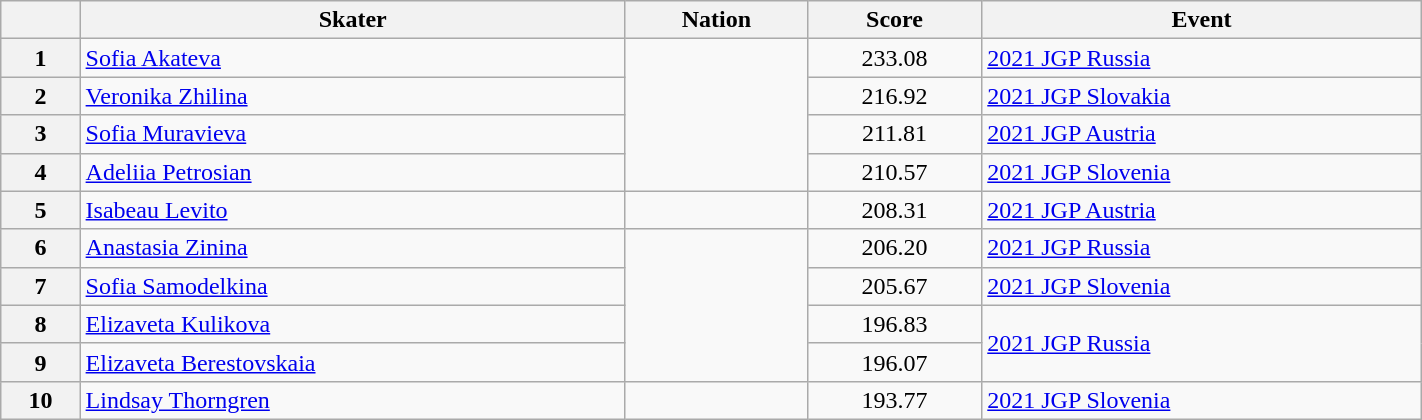<table class="wikitable sortable" style="text-align:left; width:75%">
<tr>
<th scope="col"></th>
<th scope="col">Skater</th>
<th scope="col">Nation</th>
<th scope="col">Score</th>
<th scope="col">Event</th>
</tr>
<tr>
<th scope="row">1</th>
<td><a href='#'>Sofia Akateva</a></td>
<td rowspan="4"></td>
<td style="text-align:center;">233.08</td>
<td><a href='#'>2021 JGP Russia</a></td>
</tr>
<tr>
<th scope="row">2</th>
<td><a href='#'>Veronika Zhilina</a></td>
<td style="text-align:center;">216.92</td>
<td><a href='#'>2021 JGP Slovakia</a></td>
</tr>
<tr>
<th scope="row">3</th>
<td><a href='#'>Sofia Muravieva</a></td>
<td style="text-align:center;">211.81</td>
<td><a href='#'>2021 JGP Austria</a></td>
</tr>
<tr>
<th scope="row">4</th>
<td><a href='#'>Adeliia Petrosian</a></td>
<td style="text-align:center;">210.57</td>
<td><a href='#'>2021 JGP Slovenia</a></td>
</tr>
<tr>
<th scope="row">5</th>
<td><a href='#'>Isabeau Levito</a></td>
<td></td>
<td style="text-align:center;">208.31</td>
<td><a href='#'>2021 JGP Austria</a></td>
</tr>
<tr>
<th scope="row">6</th>
<td><a href='#'>Anastasia Zinina</a></td>
<td rowspan="4"></td>
<td style="text-align:center;">206.20</td>
<td><a href='#'>2021 JGP Russia</a></td>
</tr>
<tr>
<th scope="row">7</th>
<td><a href='#'>Sofia Samodelkina</a></td>
<td style="text-align:center;">205.67</td>
<td><a href='#'>2021 JGP Slovenia</a></td>
</tr>
<tr>
<th scope="row">8</th>
<td><a href='#'>Elizaveta Kulikova</a></td>
<td style="text-align:center;">196.83</td>
<td rowspan="2"><a href='#'>2021 JGP Russia</a></td>
</tr>
<tr>
<th scope="row">9</th>
<td><a href='#'>Elizaveta Berestovskaia</a></td>
<td style="text-align:center;">196.07</td>
</tr>
<tr>
<th scope="row">10</th>
<td><a href='#'>Lindsay Thorngren</a></td>
<td></td>
<td style="text-align:center;">193.77</td>
<td><a href='#'>2021 JGP Slovenia</a></td>
</tr>
</table>
